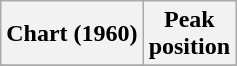<table class="wikitable sortable">
<tr>
<th>Chart (1960)</th>
<th>Peak<br>position</th>
</tr>
<tr>
</tr>
</table>
